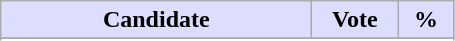<table class="wikitable">
<tr>
<th style="background:#ddf; width:200px;">Candidate</th>
<th style="background:#ddf; width:50px;">Vote</th>
<th style="background:#ddf; width:30px;">%</th>
</tr>
<tr>
</tr>
<tr>
</tr>
</table>
